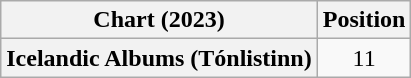<table class="wikitable plainrowheaders" style="text-align:center;">
<tr>
<th>Chart (2023)</th>
<th>Position</th>
</tr>
<tr>
<th scope="row">Icelandic Albums (Tónlistinn)</th>
<td>11</td>
</tr>
</table>
